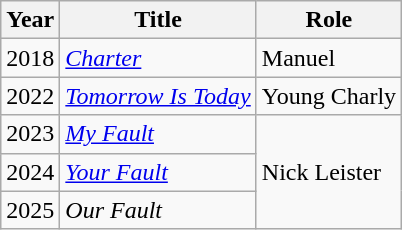<table class="wikitable">
<tr>
<th>Year</th>
<th>Title</th>
<th>Role</th>
</tr>
<tr>
<td>2018</td>
<td><em><a href='#'>Charter</a></em></td>
<td>Manuel</td>
</tr>
<tr>
<td>2022</td>
<td><em><a href='#'>Tomorrow Is Today</a></em></td>
<td>Young Charly</td>
</tr>
<tr>
<td>2023</td>
<td><em><a href='#'>My Fault</a></em></td>
<td rowspan=3>Nick Leister</td>
</tr>
<tr>
<td>2024</td>
<td><em><a href='#'>Your Fault</a></em></td>
</tr>
<tr>
<td>2025</td>
<td><em>Our Fault</em></td>
</tr>
</table>
